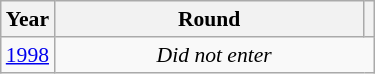<table class="wikitable" style="text-align: center; font-size:90%">
<tr>
<th>Year</th>
<th style="width:200px">Round</th>
<th></th>
</tr>
<tr>
<td><a href='#'>1998</a></td>
<td colspan="2"><em>Did not enter</em></td>
</tr>
</table>
